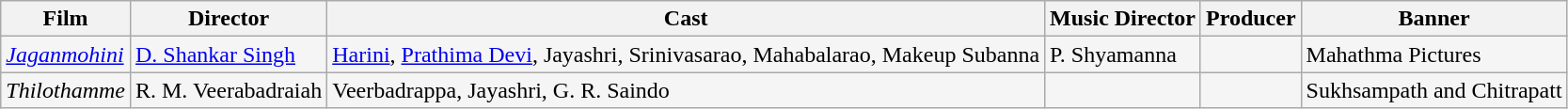<table class="wikitable sortable" style="background:#f5f5f5;">
<tr>
<th>Film</th>
<th>Director</th>
<th>Cast</th>
<th>Music Director</th>
<th>Producer</th>
<th>Banner</th>
</tr>
<tr>
<td><em><a href='#'>Jaganmohini</a></em></td>
<td><a href='#'>D. Shankar Singh</a></td>
<td><a href='#'>Harini</a>, <a href='#'>Prathima Devi</a>, Jayashri, Srinivasarao, Mahabalarao, Makeup Subanna</td>
<td>P. Shyamanna</td>
<td></td>
<td>Mahathma Pictures</td>
</tr>
<tr>
<td><em>Thilothamme</em></td>
<td>R. M. Veerabadraiah</td>
<td>Veerbadrappa, Jayashri, G. R. Saindo</td>
<td></td>
<td></td>
<td>Sukhsampath and Chitrapatt</td>
</tr>
</table>
